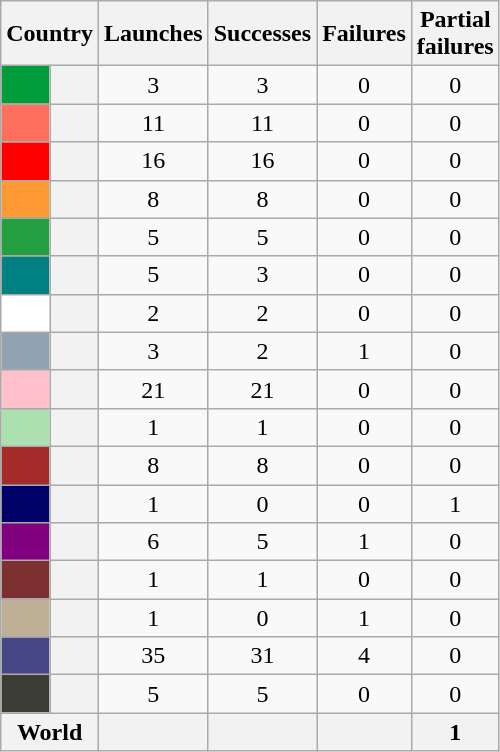<table class="wikitable sortable" style="text-align:center;">
<tr>
<th colspan=2>Country</th>
<th>Launches</th>
<th>Successes</th>
<th>Failures</th>
<th>Partial <br> failures</th>
</tr>
<tr>
<th style="background:#009c3b;"></th>
<th style="text-align:left;"></th>
<td>3</td>
<td>3</td>
<td>0</td>
<td>0</td>
</tr>
<tr>
<th style="background:#fe6f5e;"></th>
<th style="text-align:left;"></th>
<td>11</td>
<td>11</td>
<td>0</td>
<td>0</td>
</tr>
<tr>
<th style="background:#ff0000;"></th>
<th style="text-align:left;"></th>
<td>16</td>
<td>16</td>
<td>0</td>
<td>0</td>
</tr>
<tr>
<th style="background:#ff9933;"></th>
<th style="text-align:left;"></th>
<td>8</td>
<td>8</td>
<td>0</td>
<td>0</td>
</tr>
<tr>
<th style="background:#239f40;"></th>
<th style="text-align:left;"></th>
<td>5</td>
<td>5</td>
<td>0</td>
<td>0</td>
</tr>
<tr>
<th style="background:#008080;"></th>
<th style="text-align:left;"></th>
<td>5</td>
<td>3</td>
<td>0</td>
<td>0</td>
</tr>
<tr>
<th style="background:#ffffff;"></th>
<th style="text-align:left;"></th>
<td>2</td>
<td>2</td>
<td>0</td>
<td>0</td>
</tr>
<tr>
<th style="background:#91a3b0;"></th>
<th style="text-align:left;"></th>
<td>3</td>
<td>2</td>
<td>1</td>
<td>0</td>
</tr>
<tr>
<th style="background:#ffc0cb;"></th>
<th style="text-align:left;"></th>
<td>21</td>
<td>21</td>
<td>0</td>
<td>0</td>
</tr>
<tr>
<th style="background:#ace1af;"></th>
<th style="text-align:left;"></th>
<td>1</td>
<td>1</td>
<td>0</td>
<td>0</td>
</tr>
<tr>
<th style="background:#a52a2a;"></th>
<th style="text-align:left;"></th>
<td>8</td>
<td>8</td>
<td>0</td>
<td>0</td>
</tr>
<tr>
<th style="background:#000066;"></th>
<th style="text-align:left;"></th>
<td>1</td>
<td>0</td>
<td>0</td>
<td>1</td>
</tr>
<tr>
<th style="background:#800080;"></th>
<th style="text-align:left;"></th>
<td>6</td>
<td>5</td>
<td>1</td>
<td>0</td>
</tr>
<tr>
<th style="background:#7c3030;"></th>
<th style="text-align:left;"></th>
<td>1</td>
<td>1</td>
<td>0</td>
<td>0</td>
</tr>
<tr>
<th style="background:#beaf97;"></th>
<th style="text-align:left;"></th>
<td>1</td>
<td>0</td>
<td>1</td>
<td>0</td>
</tr>
<tr>
<th style="background:#484785;"></th>
<th style="text-align:left;"></th>
<td>35</td>
<td>31</td>
<td>4</td>
<td>0</td>
</tr>
<tr>
<th style="background:#3b3c36;"></th>
<th style="text-align:left;"></th>
<td>5</td>
<td>5</td>
<td>0</td>
<td>0</td>
</tr>
<tr class="sortbottom">
<th colspan="2">World</th>
<th></th>
<th></th>
<th></th>
<th>1</th>
</tr>
</table>
